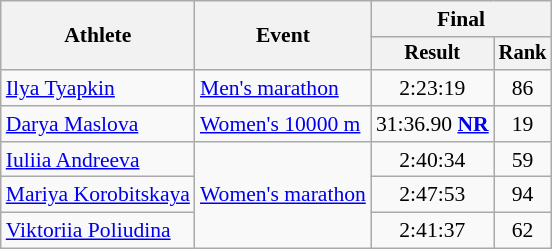<table class="wikitable" style="font-size:90%">
<tr>
<th rowspan="2">Athlete</th>
<th rowspan="2">Event</th>
<th colspan="2">Final</th>
</tr>
<tr style="font-size:95%">
<th>Result</th>
<th>Rank</th>
</tr>
<tr align=center>
<td align=left><a href='#'>Ilya Tyapkin</a></td>
<td align=left><a href='#'>Men's marathon</a></td>
<td>2:23:19</td>
<td>86</td>
</tr>
<tr align=center>
<td align=left><a href='#'>Darya Maslova</a></td>
<td align=left><a href='#'>Women's 10000 m</a></td>
<td>31:36.90 <strong><a href='#'>NR</a></strong></td>
<td>19</td>
</tr>
<tr align=center>
<td align=left><a href='#'>Iuliia Andreeva</a></td>
<td align=left rowspan=3><a href='#'>Women's marathon</a></td>
<td>2:40:34</td>
<td>59</td>
</tr>
<tr align=center>
<td align=left><a href='#'>Mariya Korobitskaya</a></td>
<td>2:47:53</td>
<td>94</td>
</tr>
<tr align=center>
<td align=left><a href='#'>Viktoriia Poliudina</a></td>
<td>2:41:37</td>
<td>62</td>
</tr>
</table>
